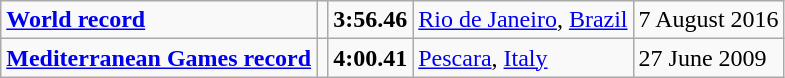<table class="wikitable">
<tr>
<td><strong><a href='#'>World record</a></strong></td>
<td></td>
<td><strong>3:56.46</strong></td>
<td><a href='#'>Rio de Janeiro</a>, <a href='#'>Brazil</a></td>
<td>7 August 2016</td>
</tr>
<tr>
<td><strong><a href='#'>Mediterranean Games record</a></strong></td>
<td></td>
<td><strong>4:00.41</strong></td>
<td><a href='#'>Pescara</a>, <a href='#'>Italy</a></td>
<td>27 June 2009</td>
</tr>
</table>
